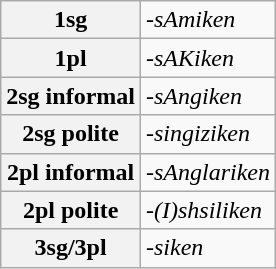<table class="wikitable">
<tr>
<th>1sg</th>
<td><em>-sAmiken</em></td>
</tr>
<tr>
<th>1pl</th>
<td><em>-sAKiken</em></td>
</tr>
<tr>
<th>2sg informal</th>
<td><em>-sAngiken</em></td>
</tr>
<tr>
<th>2sg polite</th>
<td><em>-singiziken</em></td>
</tr>
<tr>
<th>2pl informal</th>
<td><em>-sAnglariken</em></td>
</tr>
<tr>
<th>2pl polite</th>
<td><em>-(I)shsiliken</em></td>
</tr>
<tr>
<th>3sg/3pl</th>
<td><em>-siken</em></td>
</tr>
</table>
